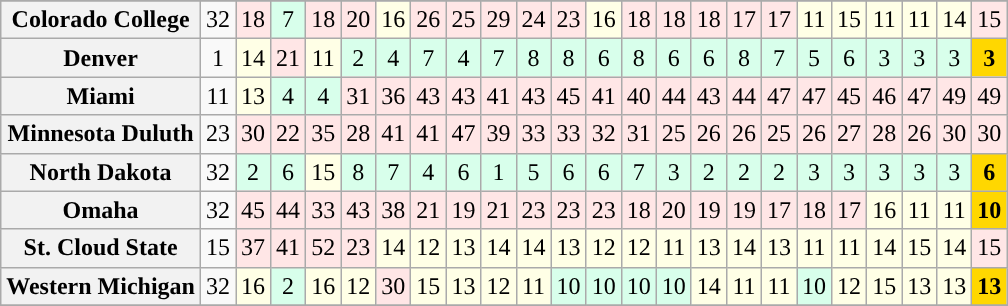<table class="wikitable sortable" style="text-align: center;">
<tr>
</tr>
<tr>
<th>Colorado College</th>
<td>32</td>
<td bgcolor=FFE6E6>18</td>
<td bgcolor=D8FFEB>7</td>
<td bgcolor=FFE6E6>18</td>
<td bgcolor=FFE6E6>20</td>
<td bgcolor=FFFFE6>16</td>
<td bgcolor=FFE6E6>26</td>
<td bgcolor=FFE6E6>25</td>
<td bgcolor=FFE6E6>29</td>
<td bgcolor=FFE6E6>24</td>
<td bgcolor=FFE6E6>23</td>
<td bgcolor=FFFFE6>16</td>
<td bgcolor=FFE6E6>18</td>
<td bgcolor=FFE6E6>18</td>
<td bgcolor=FFE6E6>18</td>
<td bgcolor=FFE6E6>17</td>
<td bgcolor=FFE6E6>17</td>
<td bgcolor=FFFFE6>11</td>
<td bgcolor=FFFFE6>15</td>
<td bgcolor=FFFFE6>11</td>
<td bgcolor=FFFFE6>11</td>
<td bgcolor=FFFFE6>14</td>
<td bgcolor=FFE6E6>15</td>
</tr>
<tr>
<th>Denver</th>
<td>1</td>
<td bgcolor=FFFFE6>14</td>
<td bgcolor=FFE6E6>21</td>
<td bgcolor=FFFFE6>11</td>
<td bgcolor=D8FFEB>2</td>
<td bgcolor=D8FFEB>4</td>
<td bgcolor=D8FFEB>7</td>
<td bgcolor=D8FFEB>4</td>
<td bgcolor=D8FFEB>7</td>
<td bgcolor=D8FFEB>8</td>
<td bgcolor=D8FFEB>8</td>
<td bgcolor=D8FFEB>6</td>
<td bgcolor=D8FFEB>8</td>
<td bgcolor=D8FFEB>6</td>
<td bgcolor=D8FFEB>6</td>
<td bgcolor=D8FFEB>8</td>
<td bgcolor=D8FFEB>7</td>
<td bgcolor=D8FFEB>5</td>
<td bgcolor=D8FFEB>6</td>
<td bgcolor=D8FFEB>3</td>
<td bgcolor=D8FFEB>3</td>
<td bgcolor=D8FFEB>3</td>
<td bgcolor=gold><strong>3</strong></td>
</tr>
<tr>
<th>Miami</th>
<td>11</td>
<td bgcolor=FFFFE6>13</td>
<td bgcolor=D8FFEB>4</td>
<td bgcolor=D8FFEB>4</td>
<td bgcolor=FFE6E6>31</td>
<td bgcolor=FFE6E6>36</td>
<td bgcolor=FFE6E6>43</td>
<td bgcolor=FFE6E6>43</td>
<td bgcolor=FFE6E6>41</td>
<td bgcolor=FFE6E6>43</td>
<td bgcolor=FFE6E6>45</td>
<td bgcolor=FFE6E6>41</td>
<td bgcolor=FFE6E6>40</td>
<td bgcolor=FFE6E6>44</td>
<td bgcolor=FFE6E6>43</td>
<td bgcolor=FFE6E6>44</td>
<td bgcolor=FFE6E6>47</td>
<td bgcolor=FFE6E6>47</td>
<td bgcolor=FFE6E6>45</td>
<td bgcolor=FFE6E6>46</td>
<td bgcolor=FFE6E6>47</td>
<td bgcolor=FFE6E6>49</td>
<td bgcolor=FFE6E6>49</td>
</tr>
<tr>
<th>Minnesota Duluth</th>
<td>23</td>
<td bgcolor=FFE6E6>30</td>
<td bgcolor=FFE6E6>22</td>
<td bgcolor=FFE6E6>35</td>
<td bgcolor=FFE6E6>28</td>
<td bgcolor=FFE6E6>41</td>
<td bgcolor=FFE6E6>41</td>
<td bgcolor=FFE6E6>47</td>
<td bgcolor=FFE6E6>39</td>
<td bgcolor=FFE6E6>33</td>
<td bgcolor=FFE6E6>33</td>
<td bgcolor=FFE6E6>32</td>
<td bgcolor=FFE6E6>31</td>
<td bgcolor=FFE6E6>25</td>
<td bgcolor=FFE6E6>26</td>
<td bgcolor=FFE6E6>26</td>
<td bgcolor=FFE6E6>25</td>
<td bgcolor=FFE6E6>26</td>
<td bgcolor=FFE6E6>27</td>
<td bgcolor=FFE6E6>28</td>
<td bgcolor=FFE6E6>26</td>
<td bgcolor=FFE6E6>30</td>
<td bgcolor=FFE6E6>30</td>
</tr>
<tr>
<th>North Dakota</th>
<td>32</td>
<td bgcolor=D8FFEB>2</td>
<td bgcolor=D8FFEB>6</td>
<td bgcolor=FFFFE6>15</td>
<td bgcolor=D8FFEB>8</td>
<td bgcolor=D8FFEB>7</td>
<td bgcolor=D8FFEB>4</td>
<td bgcolor=D8FFEB>6</td>
<td bgcolor=D8FFEB>1</td>
<td bgcolor=D8FFEB>5</td>
<td bgcolor=D8FFEB>6</td>
<td bgcolor=D8FFEB>6</td>
<td bgcolor=D8FFEB>7</td>
<td bgcolor=D8FFEB>3</td>
<td bgcolor=D8FFEB>2</td>
<td bgcolor=D8FFEB>2</td>
<td bgcolor=D8FFEB>2</td>
<td bgcolor=D8FFEB>3</td>
<td bgcolor=D8FFEB>3</td>
<td bgcolor=D8FFEB>3</td>
<td bgcolor=D8FFEB>3</td>
<td bgcolor=D8FFEB>3</td>
<td bgcolor=gold><strong>6</strong></td>
</tr>
<tr>
<th>Omaha</th>
<td>32</td>
<td bgcolor=FFE6E6>45</td>
<td bgcolor=FFE6E6>44</td>
<td bgcolor=FFE6E6>33</td>
<td bgcolor=FFE6E6>43</td>
<td bgcolor=FFE6E6>38</td>
<td bgcolor=FFE6E6>21</td>
<td bgcolor=FFE6E6>19</td>
<td bgcolor=FFE6E6>21</td>
<td bgcolor=FFE6E6>23</td>
<td bgcolor=FFE6E6>23</td>
<td bgcolor=FFE6E6>23</td>
<td bgcolor=FFE6E6>18</td>
<td bgcolor=FFE6E6>20</td>
<td bgcolor=FFE6E6>19</td>
<td bgcolor=FFE6E6>19</td>
<td bgcolor=FFE6E6>17</td>
<td bgcolor=FFE6E6>18</td>
<td bgcolor=FFE6E6>17</td>
<td bgcolor=FFFFE6>16</td>
<td bgcolor=FFFFE6>11</td>
<td bgcolor=FFFFE6>11</td>
<td bgcolor=gold><strong>10</strong></td>
</tr>
<tr>
<th>St. Cloud State</th>
<td>15</td>
<td bgcolor=FFE6E6>37</td>
<td bgcolor=FFE6E6>41</td>
<td bgcolor=FFE6E6>52</td>
<td bgcolor=FFE6E6>23</td>
<td bgcolor=FFFFE6>14</td>
<td bgcolor=FFFFE6>12</td>
<td bgcolor=FFFFE6>13</td>
<td bgcolor=FFFFE6>14</td>
<td bgcolor=FFFFE6>14</td>
<td bgcolor=FFFFE6>13</td>
<td bgcolor=FFFFE6>12</td>
<td bgcolor=FFFFE6>12</td>
<td bgcolor=FFFFE6>11</td>
<td bgcolor=FFFFE6>13</td>
<td bgcolor=FFFFE6>14</td>
<td bgcolor=FFFFE6>13</td>
<td bgcolor=FFFFE6>11</td>
<td bgcolor=FFFFE6>11</td>
<td bgcolor=FFFFE6>14</td>
<td bgcolor=FFFFE6>15</td>
<td bgcolor=FFFFE6>14</td>
<td bgcolor=FFE6E6>15</td>
</tr>
<tr>
<th>Western Michigan</th>
<td>32</td>
<td bgcolor=FFFFE6>16</td>
<td bgcolor=D8FFEB>2</td>
<td bgcolor=FFFFE6>16</td>
<td bgcolor=FFFFE6>12</td>
<td bgcolor=FFE6E6>30</td>
<td bgcolor=FFFFE6>15</td>
<td bgcolor=FFFFE6>13</td>
<td bgcolor=FFFFE6>12</td>
<td bgcolor=FFFFE6>11</td>
<td bgcolor=D8FFEB>10</td>
<td bgcolor=D8FFEB>10</td>
<td bgcolor=D8FFEB>10</td>
<td bgcolor=D8FFEB>10</td>
<td bgcolor=FFFFE6>14</td>
<td bgcolor=FFFFE6>11</td>
<td bgcolor=FFFFE6>11</td>
<td bgcolor=D8FFEB>10</td>
<td bgcolor=FFFFE6>12</td>
<td bgcolor=FFFFE6>15</td>
<td bgcolor=FFFFE6>13</td>
<td bgcolor=FFFFE6>13</td>
<td bgcolor=gold><strong>13</strong></td>
</tr>
<tr>
</tr>
</table>
